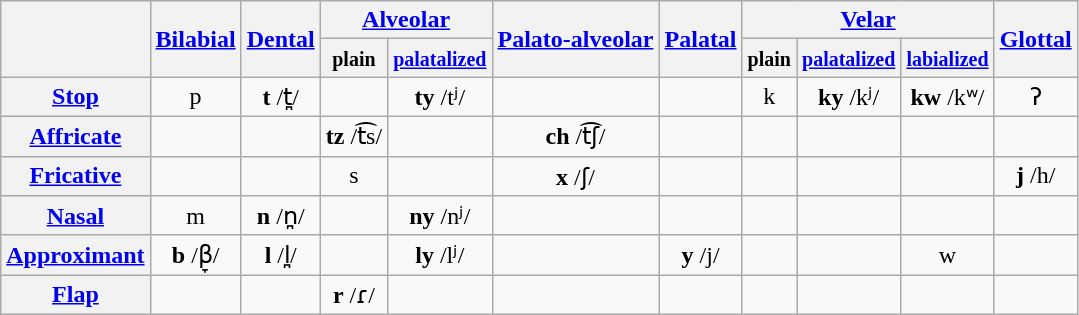<table class="wikitable" style="text-align:center">
<tr>
<th rowspan="2"></th>
<th rowspan="2"><a href='#'>Bilabial</a></th>
<th rowspan="2"><a href='#'>Dental</a></th>
<th colspan="2"><a href='#'>Alveolar</a></th>
<th rowspan="2"><a href='#'>Palato-alveolar</a></th>
<th rowspan="2"><a href='#'>Palatal</a></th>
<th colspan="3"><a href='#'>Velar</a></th>
<th rowspan="2"><a href='#'>Glottal</a></th>
</tr>
<tr>
<th><small>plain</small></th>
<th><a href='#'><small>palatalized</small></a></th>
<th><small>plain</small></th>
<th><a href='#'><small>palatalized</small></a></th>
<th><a href='#'><small>labialized</small></a></th>
</tr>
<tr>
<th><a href='#'>Stop</a></th>
<td>p</td>
<td><strong>t</strong> /t̪/</td>
<td></td>
<td><strong>ty</strong> /tʲ/</td>
<td></td>
<td></td>
<td>k</td>
<td><strong>ky</strong> /kʲ/</td>
<td><strong>kw</strong> /kʷ/</td>
<td>ʔ</td>
</tr>
<tr>
<th><a href='#'>Affricate</a></th>
<td></td>
<td></td>
<td><strong>tz</strong> /t͡s/</td>
<td></td>
<td><strong>ch</strong> /t͡ʃ/</td>
<td></td>
<td></td>
<td></td>
<td></td>
<td></td>
</tr>
<tr>
<th><a href='#'>Fricative</a></th>
<td></td>
<td></td>
<td>s</td>
<td></td>
<td><strong>x</strong> /ʃ/</td>
<td></td>
<td></td>
<td></td>
<td></td>
<td><strong>j</strong> /h/</td>
</tr>
<tr>
<th><a href='#'>Nasal</a></th>
<td>m</td>
<td><strong>n</strong> /n̪/</td>
<td></td>
<td><strong>ny</strong> /nʲ/</td>
<td></td>
<td></td>
<td></td>
<td></td>
<td></td>
<td></td>
</tr>
<tr>
<th><a href='#'>Approximant</a></th>
<td><strong>b</strong> /β̞/</td>
<td><strong>l</strong> /l̪/</td>
<td></td>
<td><strong>ly</strong> /lʲ/</td>
<td></td>
<td><strong>y</strong> /j/</td>
<td></td>
<td></td>
<td>w</td>
<td></td>
</tr>
<tr>
<th><a href='#'>Flap</a></th>
<td></td>
<td></td>
<td><strong>r</strong> /ɾ/</td>
<td></td>
<td></td>
<td></td>
<td></td>
<td></td>
<td></td>
<td></td>
</tr>
</table>
